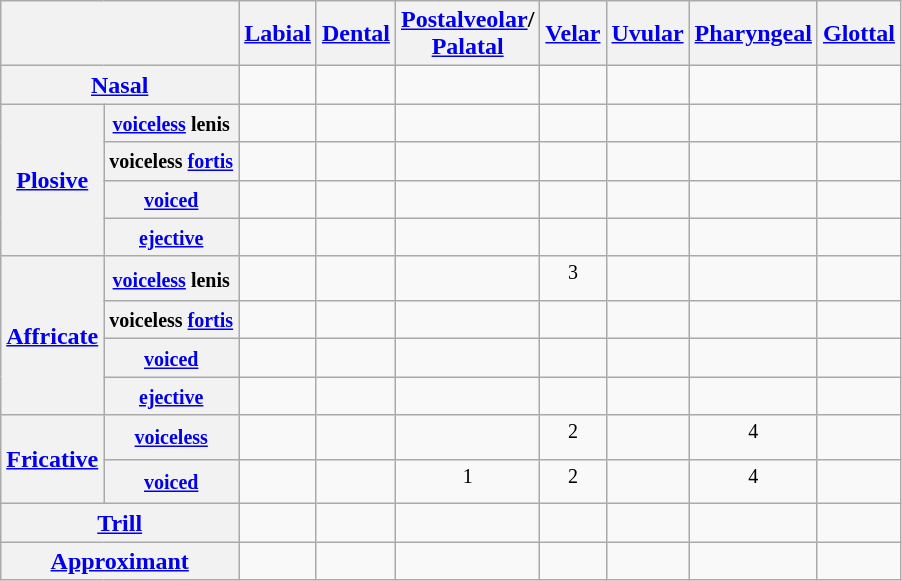<table class="wikitable" style="text-align:center">
<tr>
<th colspan="2"></th>
<th><a href='#'>Labial</a></th>
<th><a href='#'>Dental</a></th>
<th><a href='#'>Postalveolar</a>/<br><a href='#'>Palatal</a></th>
<th><a href='#'>Velar</a></th>
<th><a href='#'>Uvular</a></th>
<th><a href='#'>Pharyngeal</a></th>
<th><a href='#'>Glottal</a></th>
</tr>
<tr>
<th colspan="2"><a href='#'>Nasal</a></th>
<td> </td>
<td> </td>
<td></td>
<td></td>
<td></td>
<td></td>
<td></td>
</tr>
<tr>
<th rowspan="4"><a href='#'>Plosive</a></th>
<th><small> <a href='#'>voiceless</a> lenis</small></th>
<td> </td>
<td> </td>
<td></td>
<td> </td>
<td> </td>
<td></td>
<td> </td>
</tr>
<tr>
<th><small>voiceless <a href='#'>fortis</a></small></th>
<td> </td>
<td> </td>
<td></td>
<td> </td>
<td> </td>
<td></td>
<td></td>
</tr>
<tr>
<th><small> <a href='#'>voiced</a></small></th>
<td> </td>
<td> </td>
<td></td>
<td> </td>
<td></td>
<td></td>
<td></td>
</tr>
<tr>
<th><small><a href='#'>ejective</a></small></th>
<td> </td>
<td> </td>
<td></td>
<td> </td>
<td></td>
<td></td>
<td></td>
</tr>
<tr>
<th rowspan="4"><a href='#'>Affricate</a></th>
<th><small> <a href='#'>voiceless</a> lenis</small></th>
<td></td>
<td> </td>
<td> </td>
<td> <sup>3</sup></td>
<td> </td>
<td></td>
<td></td>
</tr>
<tr>
<th><small>voiceless <a href='#'>fortis</a></small></th>
<td></td>
<td> </td>
<td> </td>
<td></td>
<td></td>
<td></td>
<td></td>
</tr>
<tr>
<th><small> <a href='#'>voiced</a></small></th>
<td></td>
<td></td>
<td> </td>
<td></td>
<td></td>
<td></td>
<td></td>
</tr>
<tr>
<th><small><a href='#'>ejective</a></small></th>
<td></td>
<td> </td>
<td> </td>
<td></td>
<td> </td>
<td></td>
<td></td>
</tr>
<tr>
<th rowspan="2"><a href='#'>Fricative</a></th>
<th><small> <a href='#'>voiceless</a></small></th>
<td> </td>
<td> </td>
<td> </td>
<td> <sup>2</sup></td>
<td> </td>
<td> <sup>4</sup></td>
<td> </td>
</tr>
<tr>
<th><small> <a href='#'>voiced</a></small></th>
<td> </td>
<td> </td>
<td> <sup>1</sup></td>
<td> <sup>2</sup></td>
<td> </td>
<td> <sup>4</sup></td>
<td></td>
</tr>
<tr>
<th colspan="2"><a href='#'>Trill</a></th>
<td></td>
<td> </td>
<td></td>
<td></td>
<td></td>
<td></td>
<td></td>
</tr>
<tr align="center">
<th colspan="2"><a href='#'>Approximant</a></th>
<td></td>
<td> </td>
<td> </td>
<td> </td>
<td></td>
<td></td>
<td></td>
</tr>
</table>
